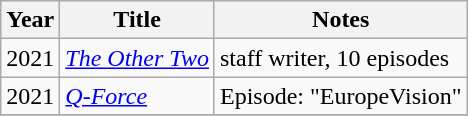<table class="wikitable">
<tr>
<th>Year</th>
<th>Title</th>
<th class="unsortable">Notes</th>
</tr>
<tr>
<td>2021</td>
<td><em><a href='#'>The Other Two</a></em></td>
<td>staff writer, 10 episodes</td>
</tr>
<tr>
<td>2021</td>
<td><em><a href='#'>Q-Force</a></em></td>
<td>Episode: "EuropeVision"</td>
</tr>
<tr>
</tr>
</table>
